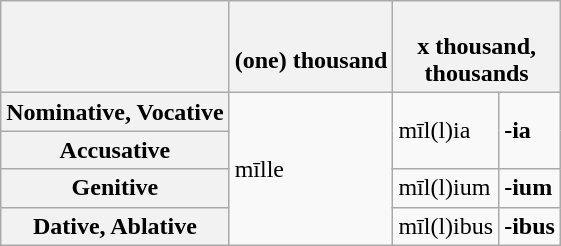<table class="wikitable">
<tr>
<th></th>
<th><br>(one) thousand</th>
<th colspan="2"><br>x thousand,<br>thousands</th>
</tr>
<tr>
<th>Nominative, Vocative</th>
<td rowspan="4">mīlle</td>
<td rowspan="2">mīl(l)ia</td>
<td rowspan="2"><strong>-ia</strong></td>
</tr>
<tr>
<th>Accusative</th>
</tr>
<tr>
<th>Genitive</th>
<td>mīl(l)ium</td>
<td><strong>-ium</strong></td>
</tr>
<tr>
<th>Dative, Ablative</th>
<td>mīl(l)ibus</td>
<td><strong>-ibus</strong></td>
</tr>
</table>
